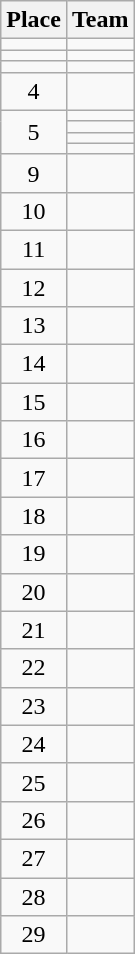<table class="wikitable">
<tr>
<th>Place</th>
<th>Team</th>
</tr>
<tr>
<td align=center></td>
<td></td>
</tr>
<tr>
<td align=center></td>
<td></td>
</tr>
<tr>
<td align=center></td>
<td></td>
</tr>
<tr>
<td align=center>4</td>
<td></td>
</tr>
<tr>
<td align=center rowspan=4>5</td>
<td></td>
</tr>
<tr>
<td></td>
</tr>
<tr>
<td></td>
</tr>
<tr>
<td></td>
</tr>
<tr>
<td align=center>9</td>
<td></td>
</tr>
<tr>
<td align=center>10</td>
<td></td>
</tr>
<tr>
<td align=center>11</td>
<td></td>
</tr>
<tr>
<td align=center>12</td>
<td></td>
</tr>
<tr>
<td align=center>13</td>
<td></td>
</tr>
<tr>
<td align=center>14</td>
<td></td>
</tr>
<tr>
<td align=center>15</td>
<td></td>
</tr>
<tr>
<td align=center>16</td>
<td></td>
</tr>
<tr>
<td align=center>17</td>
<td></td>
</tr>
<tr>
<td align=center>18</td>
<td></td>
</tr>
<tr>
<td align=center>19</td>
<td></td>
</tr>
<tr>
<td align=center>20</td>
<td></td>
</tr>
<tr>
<td align=center>21</td>
<td></td>
</tr>
<tr>
<td align=center>22</td>
<td></td>
</tr>
<tr>
<td align=center>23</td>
<td></td>
</tr>
<tr>
<td align=center>24</td>
<td></td>
</tr>
<tr>
<td align=center>25</td>
<td></td>
</tr>
<tr>
<td align=center>26</td>
<td></td>
</tr>
<tr>
<td align=center>27</td>
<td></td>
</tr>
<tr>
<td align=center>28</td>
<td></td>
</tr>
<tr>
<td align=center>29</td>
<td></td>
</tr>
</table>
